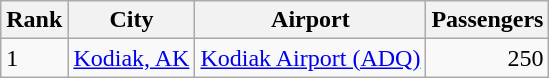<table class="wikitable">
<tr>
<th>Rank</th>
<th>City</th>
<th>Airport</th>
<th>Passengers</th>
</tr>
<tr>
<td>1</td>
<td><a href='#'>Kodiak, AK</a></td>
<td><a href='#'>Kodiak Airport (ADQ)</a></td>
<td align="right">250</td>
</tr>
</table>
